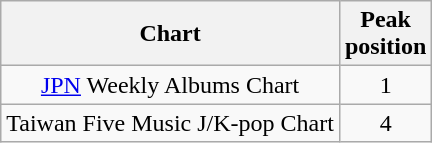<table class="wikitable sortable" style="text-align:center;">
<tr>
<th>Chart</th>
<th>Peak<br>position</th>
</tr>
<tr>
<td><a href='#'>JPN</a> Weekly Albums Chart</td>
<td>1</td>
</tr>
<tr>
<td>Taiwan Five Music J/K-pop Chart</td>
<td>4</td>
</tr>
</table>
